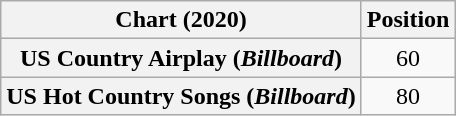<table class="wikitable sortable plainrowheaders" style="text-align:center">
<tr>
<th scope="col">Chart (2020)</th>
<th scope="col">Position</th>
</tr>
<tr>
<th scope="row">US Country Airplay (<em>Billboard</em>)</th>
<td>60</td>
</tr>
<tr>
<th scope="row">US Hot Country Songs (<em>Billboard</em>)</th>
<td>80</td>
</tr>
</table>
